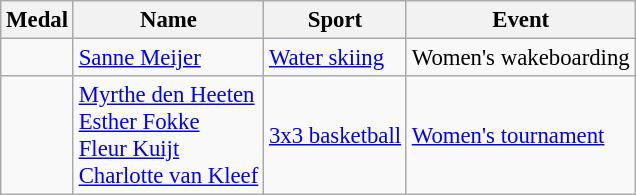<table class="wikitable sortable" style="font-size: 95%;">
<tr>
<th>Medal</th>
<th>Name</th>
<th>Sport</th>
<th>Event</th>
</tr>
<tr>
<td></td>
<td><a href='#'>Sanne Meijer</a></td>
<td><a href='#'>Water skiing</a></td>
<td>Women's wakeboarding</td>
</tr>
<tr>
<td></td>
<td><a href='#'>Myrthe den Heeten</a><br><a href='#'>Esther Fokke</a><br><a href='#'>Fleur Kuijt</a><br><a href='#'>Charlotte van Kleef</a></td>
<td><a href='#'>3x3 basketball</a></td>
<td><a href='#'>Women's tournament</a></td>
</tr>
</table>
